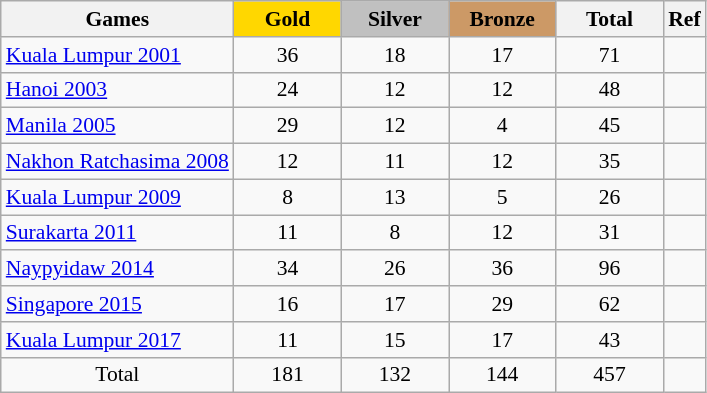<table class="wikitable" style="text-align:center; font-size:90%;">
<tr>
<th>Games</th>
<td style="background:gold; width:4.5em; font-weight:bold;">Gold</td>
<td style="background:silver; width:4.5em; font-weight:bold;">Silver</td>
<td style="background:#cc9966; width:4.5em; font-weight:bold;">Bronze</td>
<th style="width:4.5em; font-weight:bold;">Total</th>
<th>Ref</th>
</tr>
<tr>
<td align=left><a href='#'>Kuala Lumpur 2001</a></td>
<td>36</td>
<td>18</td>
<td>17</td>
<td>71</td>
<td></td>
</tr>
<tr>
<td align=left><a href='#'>Hanoi 2003</a></td>
<td>24</td>
<td>12</td>
<td>12</td>
<td>48</td>
<td></td>
</tr>
<tr>
<td align=left><a href='#'>Manila 2005</a></td>
<td>29</td>
<td>12</td>
<td>4</td>
<td>45</td>
<td></td>
</tr>
<tr>
<td align=left><a href='#'>Nakhon Ratchasima 2008</a></td>
<td>12</td>
<td>11</td>
<td>12</td>
<td>35</td>
<td></td>
</tr>
<tr>
<td align=left><a href='#'>Kuala Lumpur 2009</a></td>
<td>8</td>
<td>13</td>
<td>5</td>
<td>26</td>
<td></td>
</tr>
<tr>
<td align=left><a href='#'>Surakarta 2011</a></td>
<td>11</td>
<td>8</td>
<td>12</td>
<td>31</td>
<td></td>
</tr>
<tr>
<td align=left><a href='#'>Naypyidaw 2014</a></td>
<td>34</td>
<td>26</td>
<td>36</td>
<td>96</td>
<td></td>
</tr>
<tr>
<td align=left><a href='#'>Singapore 2015</a></td>
<td>16</td>
<td>17</td>
<td>29</td>
<td>62</td>
<td></td>
</tr>
<tr>
<td align=left><a href='#'>Kuala Lumpur 2017</a></td>
<td>11</td>
<td>15</td>
<td>17</td>
<td>43</td>
<td></td>
</tr>
<tr>
<td>Total</td>
<td>181</td>
<td>132</td>
<td>144</td>
<td>457</td>
<td></td>
</tr>
</table>
